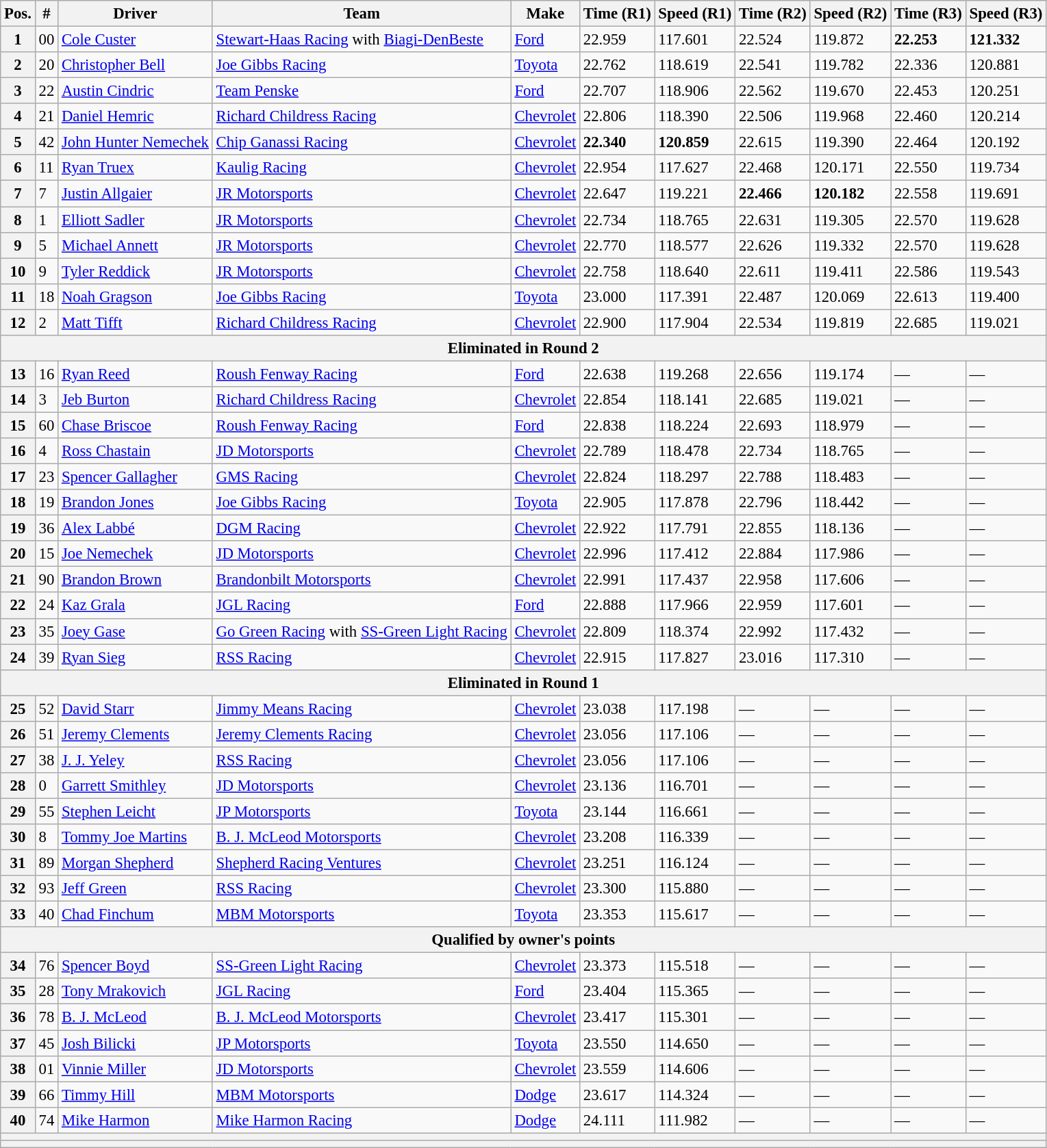<table class="wikitable" style="font-size:95%">
<tr>
<th>Pos.</th>
<th>#</th>
<th>Driver</th>
<th>Team</th>
<th>Make</th>
<th>Time (R1)</th>
<th>Speed (R1)</th>
<th>Time (R2)</th>
<th>Speed (R2)</th>
<th>Time (R3)</th>
<th>Speed (R3)</th>
</tr>
<tr>
<th>1</th>
<td>00</td>
<td><a href='#'>Cole Custer</a></td>
<td><a href='#'>Stewart-Haas Racing</a> with <a href='#'>Biagi-DenBeste</a></td>
<td><a href='#'>Ford</a></td>
<td>22.959</td>
<td>117.601</td>
<td>22.524</td>
<td>119.872</td>
<td><strong>22.253</strong></td>
<td><strong>121.332</strong></td>
</tr>
<tr>
<th>2</th>
<td>20</td>
<td><a href='#'>Christopher Bell</a></td>
<td><a href='#'>Joe Gibbs Racing</a></td>
<td><a href='#'>Toyota</a></td>
<td>22.762</td>
<td>118.619</td>
<td>22.541</td>
<td>119.782</td>
<td>22.336</td>
<td>120.881</td>
</tr>
<tr>
<th>3</th>
<td>22</td>
<td><a href='#'>Austin Cindric</a></td>
<td><a href='#'>Team Penske</a></td>
<td><a href='#'>Ford</a></td>
<td>22.707</td>
<td>118.906</td>
<td>22.562</td>
<td>119.670</td>
<td>22.453</td>
<td>120.251</td>
</tr>
<tr>
<th>4</th>
<td>21</td>
<td><a href='#'>Daniel Hemric</a></td>
<td><a href='#'>Richard Childress Racing</a></td>
<td><a href='#'>Chevrolet</a></td>
<td>22.806</td>
<td>118.390</td>
<td>22.506</td>
<td>119.968</td>
<td>22.460</td>
<td>120.214</td>
</tr>
<tr>
<th>5</th>
<td>42</td>
<td><a href='#'>John Hunter Nemechek</a></td>
<td><a href='#'>Chip Ganassi Racing</a></td>
<td><a href='#'>Chevrolet</a></td>
<td><strong>22.340</strong></td>
<td><strong>120.859</strong></td>
<td>22.615</td>
<td>119.390</td>
<td>22.464</td>
<td>120.192</td>
</tr>
<tr>
<th>6</th>
<td>11</td>
<td><a href='#'>Ryan Truex</a></td>
<td><a href='#'>Kaulig Racing</a></td>
<td><a href='#'>Chevrolet</a></td>
<td>22.954</td>
<td>117.627</td>
<td>22.468</td>
<td>120.171</td>
<td>22.550</td>
<td>119.734</td>
</tr>
<tr>
<th>7</th>
<td>7</td>
<td><a href='#'>Justin Allgaier</a></td>
<td><a href='#'>JR Motorsports</a></td>
<td><a href='#'>Chevrolet</a></td>
<td>22.647</td>
<td>119.221</td>
<td><strong>22.466</strong></td>
<td><strong>120.182</strong></td>
<td>22.558</td>
<td>119.691</td>
</tr>
<tr>
<th>8</th>
<td>1</td>
<td><a href='#'>Elliott Sadler</a></td>
<td><a href='#'>JR Motorsports</a></td>
<td><a href='#'>Chevrolet</a></td>
<td>22.734</td>
<td>118.765</td>
<td>22.631</td>
<td>119.305</td>
<td>22.570</td>
<td>119.628</td>
</tr>
<tr>
<th>9</th>
<td>5</td>
<td><a href='#'>Michael Annett</a></td>
<td><a href='#'>JR Motorsports</a></td>
<td><a href='#'>Chevrolet</a></td>
<td>22.770</td>
<td>118.577</td>
<td>22.626</td>
<td>119.332</td>
<td>22.570</td>
<td>119.628</td>
</tr>
<tr>
<th>10</th>
<td>9</td>
<td><a href='#'>Tyler Reddick</a></td>
<td><a href='#'>JR Motorsports</a></td>
<td><a href='#'>Chevrolet</a></td>
<td>22.758</td>
<td>118.640</td>
<td>22.611</td>
<td>119.411</td>
<td>22.586</td>
<td>119.543</td>
</tr>
<tr>
<th>11</th>
<td>18</td>
<td><a href='#'>Noah Gragson</a></td>
<td><a href='#'>Joe Gibbs Racing</a></td>
<td><a href='#'>Toyota</a></td>
<td>23.000</td>
<td>117.391</td>
<td>22.487</td>
<td>120.069</td>
<td>22.613</td>
<td>119.400</td>
</tr>
<tr>
<th>12</th>
<td>2</td>
<td><a href='#'>Matt Tifft</a></td>
<td><a href='#'>Richard Childress Racing</a></td>
<td><a href='#'>Chevrolet</a></td>
<td>22.900</td>
<td>117.904</td>
<td>22.534</td>
<td>119.819</td>
<td>22.685</td>
<td>119.021</td>
</tr>
<tr>
<th colspan="11">Eliminated in Round 2</th>
</tr>
<tr>
<th>13</th>
<td>16</td>
<td><a href='#'>Ryan Reed</a></td>
<td><a href='#'>Roush Fenway Racing</a></td>
<td><a href='#'>Ford</a></td>
<td>22.638</td>
<td>119.268</td>
<td>22.656</td>
<td>119.174</td>
<td>—</td>
<td>—</td>
</tr>
<tr>
<th>14</th>
<td>3</td>
<td><a href='#'>Jeb Burton</a></td>
<td><a href='#'>Richard Childress Racing</a></td>
<td><a href='#'>Chevrolet</a></td>
<td>22.854</td>
<td>118.141</td>
<td>22.685</td>
<td>119.021</td>
<td>—</td>
<td>—</td>
</tr>
<tr>
<th>15</th>
<td>60</td>
<td><a href='#'>Chase Briscoe</a></td>
<td><a href='#'>Roush Fenway Racing</a></td>
<td><a href='#'>Ford</a></td>
<td>22.838</td>
<td>118.224</td>
<td>22.693</td>
<td>118.979</td>
<td>—</td>
<td>—</td>
</tr>
<tr>
<th>16</th>
<td>4</td>
<td><a href='#'>Ross Chastain</a></td>
<td><a href='#'>JD Motorsports</a></td>
<td><a href='#'>Chevrolet</a></td>
<td>22.789</td>
<td>118.478</td>
<td>22.734</td>
<td>118.765</td>
<td>—</td>
<td>—</td>
</tr>
<tr>
<th>17</th>
<td>23</td>
<td><a href='#'>Spencer Gallagher</a></td>
<td><a href='#'>GMS Racing</a></td>
<td><a href='#'>Chevrolet</a></td>
<td>22.824</td>
<td>118.297</td>
<td>22.788</td>
<td>118.483</td>
<td>—</td>
<td>—</td>
</tr>
<tr>
<th>18</th>
<td>19</td>
<td><a href='#'>Brandon Jones</a></td>
<td><a href='#'>Joe Gibbs Racing</a></td>
<td><a href='#'>Toyota</a></td>
<td>22.905</td>
<td>117.878</td>
<td>22.796</td>
<td>118.442</td>
<td>—</td>
<td>—</td>
</tr>
<tr>
<th>19</th>
<td>36</td>
<td><a href='#'>Alex Labbé</a></td>
<td><a href='#'>DGM Racing</a></td>
<td><a href='#'>Chevrolet</a></td>
<td>22.922</td>
<td>117.791</td>
<td>22.855</td>
<td>118.136</td>
<td>—</td>
<td>—</td>
</tr>
<tr>
<th>20</th>
<td>15</td>
<td><a href='#'>Joe Nemechek</a></td>
<td><a href='#'>JD Motorsports</a></td>
<td><a href='#'>Chevrolet</a></td>
<td>22.996</td>
<td>117.412</td>
<td>22.884</td>
<td>117.986</td>
<td>—</td>
<td>—</td>
</tr>
<tr>
<th>21</th>
<td>90</td>
<td><a href='#'>Brandon Brown</a></td>
<td><a href='#'>Brandonbilt Motorsports</a></td>
<td><a href='#'>Chevrolet</a></td>
<td>22.991</td>
<td>117.437</td>
<td>22.958</td>
<td>117.606</td>
<td>—</td>
<td>—</td>
</tr>
<tr>
<th>22</th>
<td>24</td>
<td><a href='#'>Kaz Grala</a></td>
<td><a href='#'>JGL Racing</a></td>
<td><a href='#'>Ford</a></td>
<td>22.888</td>
<td>117.966</td>
<td>22.959</td>
<td>117.601</td>
<td>—</td>
<td>—</td>
</tr>
<tr>
<th>23</th>
<td>35</td>
<td><a href='#'>Joey Gase</a></td>
<td><a href='#'>Go Green Racing</a> with <a href='#'>SS-Green Light Racing</a></td>
<td><a href='#'>Chevrolet</a></td>
<td>22.809</td>
<td>118.374</td>
<td>22.992</td>
<td>117.432</td>
<td>—</td>
<td>—</td>
</tr>
<tr>
<th>24</th>
<td>39</td>
<td><a href='#'>Ryan Sieg</a></td>
<td><a href='#'>RSS Racing</a></td>
<td><a href='#'>Chevrolet</a></td>
<td>22.915</td>
<td>117.827</td>
<td>23.016</td>
<td>117.310</td>
<td>—</td>
<td>—</td>
</tr>
<tr>
<th colspan="11">Eliminated in Round 1</th>
</tr>
<tr>
<th>25</th>
<td>52</td>
<td><a href='#'>David Starr</a></td>
<td><a href='#'>Jimmy Means Racing</a></td>
<td><a href='#'>Chevrolet</a></td>
<td>23.038</td>
<td>117.198</td>
<td>—</td>
<td>—</td>
<td>—</td>
<td>—</td>
</tr>
<tr>
<th>26</th>
<td>51</td>
<td><a href='#'>Jeremy Clements</a></td>
<td><a href='#'>Jeremy Clements Racing</a></td>
<td><a href='#'>Chevrolet</a></td>
<td>23.056</td>
<td>117.106</td>
<td>—</td>
<td>—</td>
<td>—</td>
<td>—</td>
</tr>
<tr>
<th>27</th>
<td>38</td>
<td><a href='#'>J. J. Yeley</a></td>
<td><a href='#'>RSS Racing</a></td>
<td><a href='#'>Chevrolet</a></td>
<td>23.056</td>
<td>117.106</td>
<td>—</td>
<td>—</td>
<td>—</td>
<td>—</td>
</tr>
<tr>
<th>28</th>
<td>0</td>
<td><a href='#'>Garrett Smithley</a></td>
<td><a href='#'>JD Motorsports</a></td>
<td><a href='#'>Chevrolet</a></td>
<td>23.136</td>
<td>116.701</td>
<td>—</td>
<td>—</td>
<td>—</td>
<td>—</td>
</tr>
<tr>
<th>29</th>
<td>55</td>
<td><a href='#'>Stephen Leicht</a></td>
<td><a href='#'>JP Motorsports</a></td>
<td><a href='#'>Toyota</a></td>
<td>23.144</td>
<td>116.661</td>
<td>—</td>
<td>—</td>
<td>—</td>
<td>—</td>
</tr>
<tr>
<th>30</th>
<td>8</td>
<td><a href='#'>Tommy Joe Martins</a></td>
<td><a href='#'>B. J. McLeod Motorsports</a></td>
<td><a href='#'>Chevrolet</a></td>
<td>23.208</td>
<td>116.339</td>
<td>—</td>
<td>—</td>
<td>—</td>
<td>—</td>
</tr>
<tr>
<th>31</th>
<td>89</td>
<td><a href='#'>Morgan Shepherd</a></td>
<td><a href='#'>Shepherd Racing Ventures</a></td>
<td><a href='#'>Chevrolet</a></td>
<td>23.251</td>
<td>116.124</td>
<td>—</td>
<td>—</td>
<td>—</td>
<td>—</td>
</tr>
<tr>
<th>32</th>
<td>93</td>
<td><a href='#'>Jeff Green</a></td>
<td><a href='#'>RSS Racing</a></td>
<td><a href='#'>Chevrolet</a></td>
<td>23.300</td>
<td>115.880</td>
<td>—</td>
<td>—</td>
<td>—</td>
<td>—</td>
</tr>
<tr>
<th>33</th>
<td>40</td>
<td><a href='#'>Chad Finchum</a></td>
<td><a href='#'>MBM Motorsports</a></td>
<td><a href='#'>Toyota</a></td>
<td>23.353</td>
<td>115.617</td>
<td>—</td>
<td>—</td>
<td>—</td>
<td>—</td>
</tr>
<tr>
<th colspan="11">Qualified by owner's points</th>
</tr>
<tr>
<th>34</th>
<td>76</td>
<td><a href='#'>Spencer Boyd</a></td>
<td><a href='#'>SS-Green Light Racing</a></td>
<td><a href='#'>Chevrolet</a></td>
<td>23.373</td>
<td>115.518</td>
<td>—</td>
<td>—</td>
<td>—</td>
<td>—</td>
</tr>
<tr>
<th>35</th>
<td>28</td>
<td><a href='#'>Tony Mrakovich</a></td>
<td><a href='#'>JGL Racing</a></td>
<td><a href='#'>Ford</a></td>
<td>23.404</td>
<td>115.365</td>
<td>—</td>
<td>—</td>
<td>—</td>
<td>—</td>
</tr>
<tr>
<th>36</th>
<td>78</td>
<td><a href='#'>B. J. McLeod</a></td>
<td><a href='#'>B. J. McLeod Motorsports</a></td>
<td><a href='#'>Chevrolet</a></td>
<td>23.417</td>
<td>115.301</td>
<td>—</td>
<td>—</td>
<td>—</td>
<td>—</td>
</tr>
<tr>
<th>37</th>
<td>45</td>
<td><a href='#'>Josh Bilicki</a></td>
<td><a href='#'>JP Motorsports</a></td>
<td><a href='#'>Toyota</a></td>
<td>23.550</td>
<td>114.650</td>
<td>—</td>
<td>—</td>
<td>—</td>
<td>—</td>
</tr>
<tr>
<th>38</th>
<td>01</td>
<td><a href='#'>Vinnie Miller</a></td>
<td><a href='#'>JD Motorsports</a></td>
<td><a href='#'>Chevrolet</a></td>
<td>23.559</td>
<td>114.606</td>
<td>—</td>
<td>—</td>
<td>—</td>
<td>—</td>
</tr>
<tr>
<th>39</th>
<td>66</td>
<td><a href='#'>Timmy Hill</a></td>
<td><a href='#'>MBM Motorsports</a></td>
<td><a href='#'>Dodge</a></td>
<td>23.617</td>
<td>114.324</td>
<td>—</td>
<td>—</td>
<td>—</td>
<td>—</td>
</tr>
<tr>
<th>40</th>
<td>74</td>
<td><a href='#'>Mike Harmon</a></td>
<td><a href='#'>Mike Harmon Racing</a></td>
<td><a href='#'>Dodge</a></td>
<td>24.111</td>
<td>111.982</td>
<td>—</td>
<td>—</td>
<td>—</td>
<td>—</td>
</tr>
<tr>
<th colspan="11"></th>
</tr>
<tr>
<th colspan="11"></th>
</tr>
</table>
